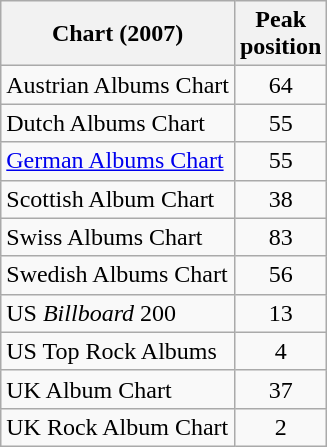<table class="wikitable sortable">
<tr>
<th>Chart (2007)</th>
<th>Peak<br> position</th>
</tr>
<tr>
<td>Austrian Albums Chart</td>
<td style="text-align:center;">64</td>
</tr>
<tr>
<td>Dutch Albums Chart</td>
<td style="text-align:center;">55</td>
</tr>
<tr>
<td><a href='#'>German Albums Chart</a></td>
<td style="text-align:center;">55</td>
</tr>
<tr>
<td>Scottish Album Chart</td>
<td style="text-align:center;">38</td>
</tr>
<tr>
<td>Swiss Albums Chart</td>
<td style="text-align:center;">83</td>
</tr>
<tr>
<td>Swedish Albums Chart</td>
<td style="text-align:center;">56</td>
</tr>
<tr>
<td>US <em>Billboard</em> 200</td>
<td align="center">13</td>
</tr>
<tr>
<td>US Top Rock Albums</td>
<td align="center">4</td>
</tr>
<tr>
<td>UK Album Chart</td>
<td align="center">37</td>
</tr>
<tr>
<td>UK Rock Album Chart</td>
<td align="center">2</td>
</tr>
</table>
